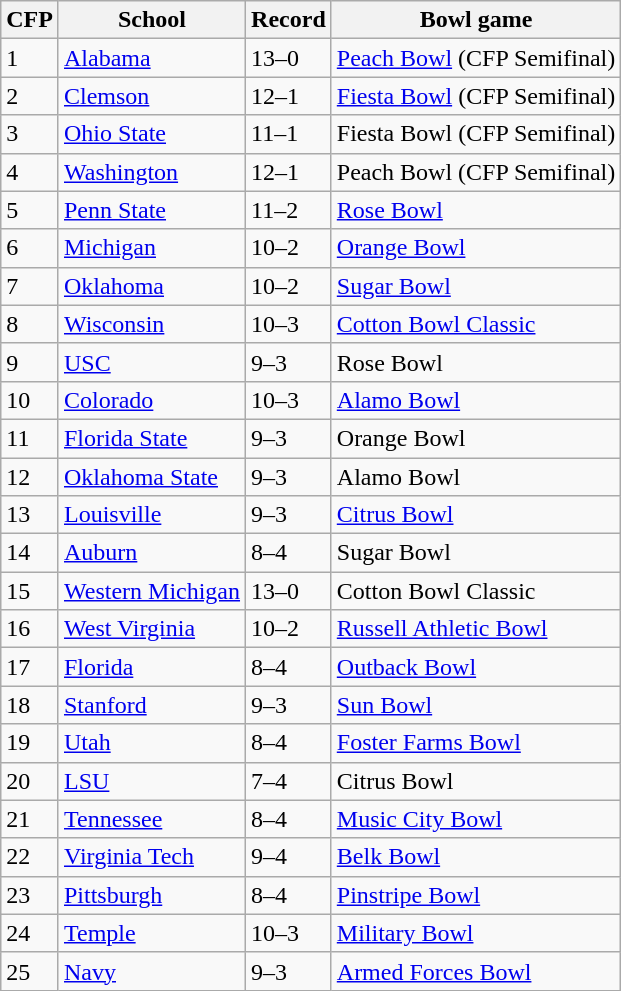<table class="wikitable">
<tr>
<th>CFP</th>
<th>School</th>
<th>Record</th>
<th>Bowl game</th>
</tr>
<tr>
<td>1</td>
<td><a href='#'>Alabama</a></td>
<td>13–0</td>
<td><a href='#'>Peach Bowl</a> (CFP Semifinal)</td>
</tr>
<tr>
<td>2</td>
<td><a href='#'>Clemson</a></td>
<td>12–1</td>
<td><a href='#'>Fiesta Bowl</a> (CFP Semifinal)</td>
</tr>
<tr>
<td>3</td>
<td><a href='#'>Ohio State</a></td>
<td>11–1</td>
<td>Fiesta Bowl (CFP Semifinal)</td>
</tr>
<tr>
<td>4</td>
<td><a href='#'>Washington</a></td>
<td>12–1</td>
<td>Peach Bowl (CFP Semifinal)</td>
</tr>
<tr>
<td>5</td>
<td><a href='#'>Penn State</a></td>
<td>11–2</td>
<td><a href='#'>Rose Bowl</a></td>
</tr>
<tr>
<td>6</td>
<td><a href='#'>Michigan</a></td>
<td>10–2</td>
<td><a href='#'>Orange Bowl</a></td>
</tr>
<tr>
<td>7</td>
<td><a href='#'>Oklahoma</a></td>
<td>10–2</td>
<td><a href='#'>Sugar Bowl</a></td>
</tr>
<tr>
<td>8</td>
<td><a href='#'>Wisconsin</a></td>
<td>10–3</td>
<td><a href='#'>Cotton Bowl Classic</a></td>
</tr>
<tr>
<td>9</td>
<td><a href='#'>USC</a></td>
<td>9–3</td>
<td>Rose Bowl</td>
</tr>
<tr>
<td>10</td>
<td><a href='#'>Colorado</a></td>
<td>10–3</td>
<td><a href='#'>Alamo Bowl</a></td>
</tr>
<tr>
<td>11</td>
<td><a href='#'>Florida State</a></td>
<td>9–3</td>
<td>Orange Bowl</td>
</tr>
<tr>
<td>12</td>
<td><a href='#'>Oklahoma State</a></td>
<td>9–3</td>
<td>Alamo Bowl</td>
</tr>
<tr>
<td>13</td>
<td><a href='#'>Louisville</a></td>
<td>9–3</td>
<td><a href='#'>Citrus Bowl</a></td>
</tr>
<tr>
<td>14</td>
<td><a href='#'>Auburn</a></td>
<td>8–4</td>
<td>Sugar Bowl</td>
</tr>
<tr>
<td>15</td>
<td><a href='#'>Western Michigan</a></td>
<td>13–0</td>
<td>Cotton Bowl Classic</td>
</tr>
<tr>
<td>16</td>
<td><a href='#'>West Virginia</a></td>
<td>10–2</td>
<td><a href='#'>Russell Athletic Bowl</a></td>
</tr>
<tr>
<td>17</td>
<td><a href='#'>Florida</a></td>
<td>8–4</td>
<td><a href='#'>Outback Bowl</a></td>
</tr>
<tr>
<td>18</td>
<td><a href='#'>Stanford</a></td>
<td>9–3</td>
<td><a href='#'>Sun Bowl</a></td>
</tr>
<tr>
<td>19</td>
<td><a href='#'>Utah</a></td>
<td>8–4</td>
<td><a href='#'>Foster Farms Bowl</a></td>
</tr>
<tr>
<td>20</td>
<td><a href='#'>LSU</a></td>
<td>7–4</td>
<td>Citrus Bowl</td>
</tr>
<tr>
<td>21</td>
<td><a href='#'>Tennessee</a></td>
<td>8–4</td>
<td><a href='#'>Music City Bowl</a></td>
</tr>
<tr>
<td>22</td>
<td><a href='#'>Virginia Tech</a></td>
<td>9–4</td>
<td><a href='#'>Belk Bowl</a></td>
</tr>
<tr>
<td>23</td>
<td><a href='#'>Pittsburgh</a></td>
<td>8–4</td>
<td><a href='#'>Pinstripe Bowl</a></td>
</tr>
<tr>
<td>24</td>
<td><a href='#'>Temple</a></td>
<td>10–3</td>
<td><a href='#'>Military Bowl</a></td>
</tr>
<tr>
<td>25</td>
<td><a href='#'>Navy</a></td>
<td>9–3</td>
<td><a href='#'>Armed Forces Bowl</a></td>
</tr>
</table>
